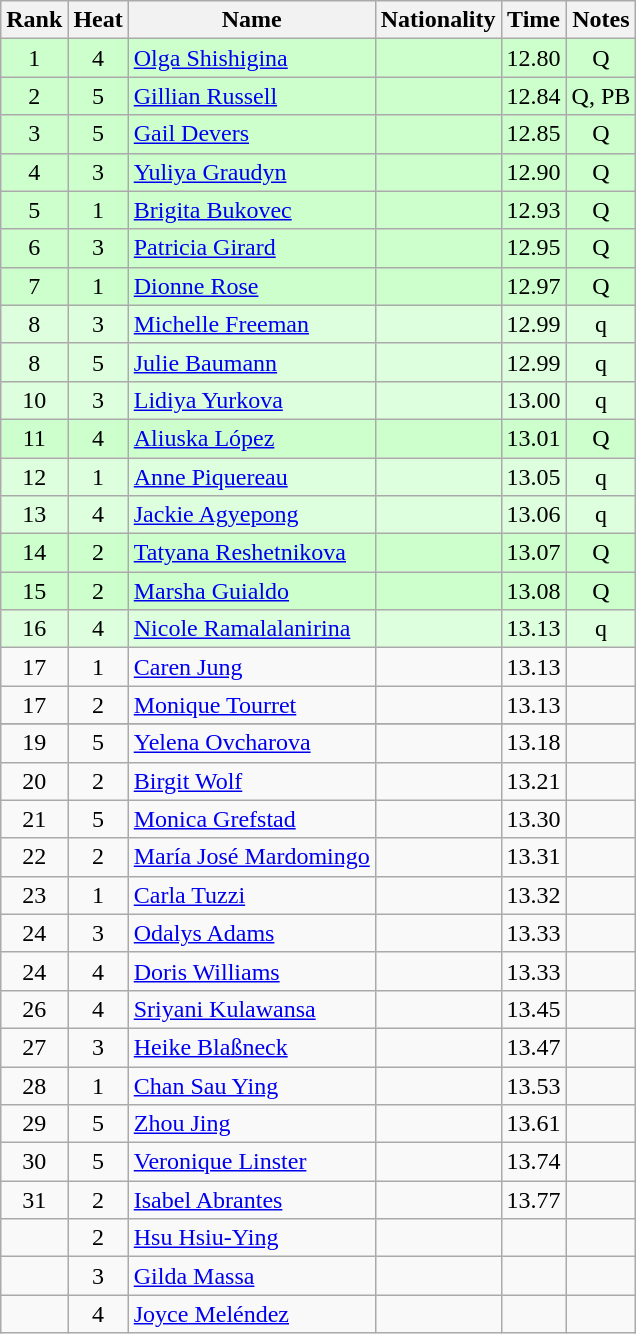<table class="wikitable sortable" style="text-align:center">
<tr>
<th>Rank</th>
<th>Heat</th>
<th>Name</th>
<th>Nationality</th>
<th>Time</th>
<th>Notes</th>
</tr>
<tr bgcolor=ccffcc>
<td>1</td>
<td>4</td>
<td align=left><a href='#'>Olga Shishigina</a></td>
<td align=left></td>
<td>12.80</td>
<td>Q</td>
</tr>
<tr bgcolor=ccffcc>
<td>2</td>
<td>5</td>
<td align=left><a href='#'>Gillian Russell</a></td>
<td align=left></td>
<td>12.84</td>
<td>Q, PB</td>
</tr>
<tr bgcolor=ccffcc>
<td>3</td>
<td>5</td>
<td align=left><a href='#'>Gail Devers</a></td>
<td align=left></td>
<td>12.85</td>
<td>Q</td>
</tr>
<tr bgcolor=ccffcc>
<td>4</td>
<td>3</td>
<td align=left><a href='#'>Yuliya Graudyn</a></td>
<td align=left></td>
<td>12.90</td>
<td>Q</td>
</tr>
<tr bgcolor=ccffcc>
<td>5</td>
<td>1</td>
<td align=left><a href='#'>Brigita Bukovec</a></td>
<td align=left></td>
<td>12.93</td>
<td>Q</td>
</tr>
<tr bgcolor=ccffcc>
<td>6</td>
<td>3</td>
<td align=left><a href='#'>Patricia Girard</a></td>
<td align=left></td>
<td>12.95</td>
<td>Q</td>
</tr>
<tr bgcolor=ccffcc>
<td>7</td>
<td>1</td>
<td align=left><a href='#'>Dionne Rose</a></td>
<td align=left></td>
<td>12.97</td>
<td>Q</td>
</tr>
<tr bgcolor=ddffdd>
<td>8</td>
<td>3</td>
<td align=left><a href='#'>Michelle Freeman</a></td>
<td align=left></td>
<td>12.99</td>
<td>q</td>
</tr>
<tr bgcolor=ddffdd>
<td>8</td>
<td>5</td>
<td align=left><a href='#'>Julie Baumann</a></td>
<td align=left></td>
<td>12.99</td>
<td>q</td>
</tr>
<tr bgcolor=ddffdd>
<td>10</td>
<td>3</td>
<td align=left><a href='#'>Lidiya Yurkova</a></td>
<td align=left></td>
<td>13.00</td>
<td>q</td>
</tr>
<tr bgcolor=ccffcc>
<td>11</td>
<td>4</td>
<td align=left><a href='#'>Aliuska López</a></td>
<td align=left></td>
<td>13.01</td>
<td>Q</td>
</tr>
<tr bgcolor=ddffdd>
<td>12</td>
<td>1</td>
<td align=left><a href='#'>Anne Piquereau</a></td>
<td align=left></td>
<td>13.05</td>
<td>q</td>
</tr>
<tr bgcolor=ddffdd>
<td>13</td>
<td>4</td>
<td align=left><a href='#'>Jackie Agyepong</a></td>
<td align=left></td>
<td>13.06</td>
<td>q</td>
</tr>
<tr bgcolor=ccffcc>
<td>14</td>
<td>2</td>
<td align=left><a href='#'>Tatyana Reshetnikova</a></td>
<td align=left></td>
<td>13.07</td>
<td>Q</td>
</tr>
<tr bgcolor=ccffcc>
<td>15</td>
<td>2</td>
<td align=left><a href='#'>Marsha Guialdo</a></td>
<td align=left></td>
<td>13.08</td>
<td>Q</td>
</tr>
<tr bgcolor=ddffdd>
<td>16</td>
<td>4</td>
<td align=left><a href='#'>Nicole Ramalalanirina</a></td>
<td align=left></td>
<td>13.13</td>
<td>q</td>
</tr>
<tr>
<td>17</td>
<td>1</td>
<td align=left><a href='#'>Caren Jung</a></td>
<td align=left></td>
<td>13.13</td>
<td></td>
</tr>
<tr>
<td>17</td>
<td>2</td>
<td align=left><a href='#'>Monique Tourret</a></td>
<td align=left></td>
<td>13.13</td>
<td></td>
</tr>
<tr bgcolor=ddffdd>
</tr>
<tr>
<td>19</td>
<td>5</td>
<td align=left><a href='#'>Yelena Ovcharova</a></td>
<td align=left></td>
<td>13.18</td>
<td></td>
</tr>
<tr>
<td>20</td>
<td>2</td>
<td align=left><a href='#'>Birgit Wolf</a></td>
<td align=left></td>
<td>13.21</td>
<td></td>
</tr>
<tr>
<td>21</td>
<td>5</td>
<td align=left><a href='#'>Monica Grefstad</a></td>
<td align=left></td>
<td>13.30</td>
<td></td>
</tr>
<tr>
<td>22</td>
<td>2</td>
<td align=left><a href='#'>María José Mardomingo</a></td>
<td align=left></td>
<td>13.31</td>
<td></td>
</tr>
<tr>
<td>23</td>
<td>1</td>
<td align=left><a href='#'>Carla Tuzzi</a></td>
<td align=left></td>
<td>13.32</td>
<td></td>
</tr>
<tr>
<td>24</td>
<td>3</td>
<td align=left><a href='#'>Odalys Adams</a></td>
<td align=left></td>
<td>13.33</td>
<td></td>
</tr>
<tr>
<td>24</td>
<td>4</td>
<td align=left><a href='#'>Doris Williams</a></td>
<td align=left></td>
<td>13.33</td>
<td></td>
</tr>
<tr>
<td>26</td>
<td>4</td>
<td align=left><a href='#'>Sriyani Kulawansa</a></td>
<td align=left></td>
<td>13.45</td>
<td></td>
</tr>
<tr>
<td>27</td>
<td>3</td>
<td align=left><a href='#'>Heike Blaßneck</a></td>
<td align=left></td>
<td>13.47</td>
<td></td>
</tr>
<tr>
<td>28</td>
<td>1</td>
<td align=left><a href='#'>Chan Sau Ying</a></td>
<td align=left></td>
<td>13.53</td>
<td></td>
</tr>
<tr>
<td>29</td>
<td>5</td>
<td align=left><a href='#'>Zhou Jing</a></td>
<td align=left></td>
<td>13.61</td>
<td></td>
</tr>
<tr>
<td>30</td>
<td>5</td>
<td align=left><a href='#'>Veronique Linster</a></td>
<td align=left></td>
<td>13.74</td>
<td></td>
</tr>
<tr>
<td>31</td>
<td>2</td>
<td align=left><a href='#'>Isabel Abrantes</a></td>
<td align=left></td>
<td>13.77</td>
<td></td>
</tr>
<tr>
<td></td>
<td>2</td>
<td align=left><a href='#'>Hsu Hsiu-Ying</a></td>
<td align=left></td>
<td></td>
<td></td>
</tr>
<tr>
<td></td>
<td>3</td>
<td align=left><a href='#'>Gilda Massa</a></td>
<td align=left></td>
<td></td>
<td></td>
</tr>
<tr>
<td></td>
<td>4</td>
<td align=left><a href='#'>Joyce Meléndez</a></td>
<td align=left></td>
<td></td>
<td></td>
</tr>
</table>
